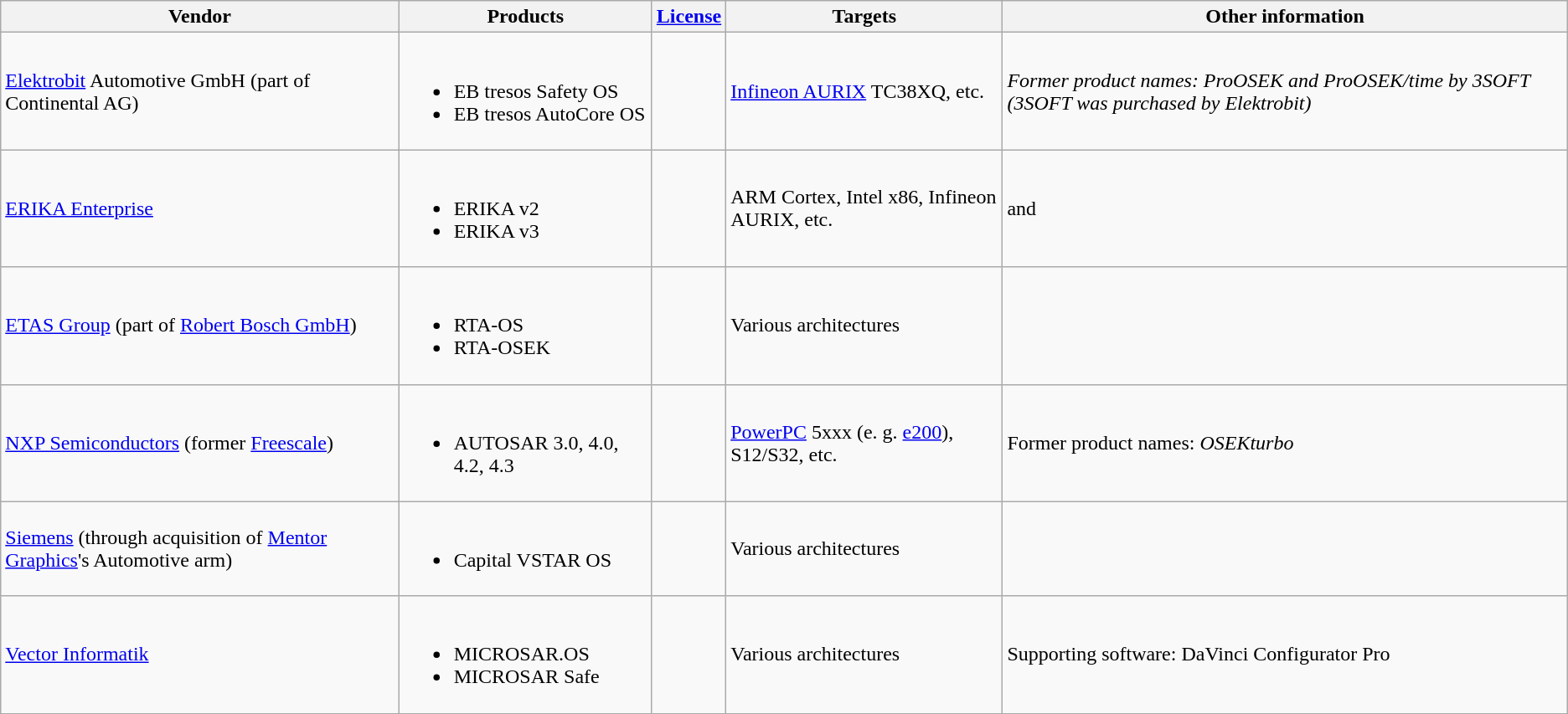<table class="wikitable sortable mw-collapsible">
<tr>
<th>Vendor</th>
<th>Products</th>
<th><a href='#'>License</a></th>
<th>Targets</th>
<th>Other information</th>
</tr>
<tr>
<td><a href='#'>Elektrobit</a> Automotive GmbH (part of Continental AG)</td>
<td><br><ul><li>EB tresos Safety OS</li><li>EB tresos AutoCore OS</li></ul></td>
<td></td>
<td><a href='#'>Infineon AURIX</a> TC38XQ, etc.</td>
<td><em>Former product names: ProOSEK and ProOSEK/time by 3SOFT (3SOFT was purchased by Elektrobit)</em></td>
</tr>
<tr>
<td><a href='#'>ERIKA Enterprise</a></td>
<td><br><ul><li>ERIKA v2</li><li>ERIKA v3</li></ul></td>
<td></td>
<td>ARM Cortex, Intel x86, Infineon AURIX, etc.</td>
<td> and </td>
</tr>
<tr>
<td><a href='#'>ETAS Group</a> (part of <a href='#'>Robert Bosch GmbH</a>)</td>
<td><br><ul><li>RTA-OS</li><li>RTA-OSEK</li></ul></td>
<td></td>
<td>Various architectures</td>
<td></td>
</tr>
<tr>
<td><a href='#'>NXP Semiconductors</a> (former <a href='#'>Freescale</a>)</td>
<td><br><ul><li>AUTOSAR 3.0, 4.0, 4.2, 4.3</li></ul></td>
<td></td>
<td><a href='#'>PowerPC</a> 5xxx (e. g. <a href='#'>e200</a>), S12/S32, etc.</td>
<td>Former product names: <em>OSEKturbo</em></td>
</tr>
<tr>
<td><a href='#'>Siemens</a> (through acquisition of <a href='#'>Mentor Graphics</a>'s Automotive arm)</td>
<td><br><ul><li>Capital VSTAR OS</li></ul></td>
<td></td>
<td>Various architectures</td>
<td></td>
</tr>
<tr>
<td><a href='#'>Vector Informatik</a></td>
<td><br><ul><li>MICROSAR.OS</li><li>MICROSAR Safe</li></ul></td>
<td></td>
<td>Various architectures</td>
<td>Supporting software: DaVinci Configurator Pro</td>
</tr>
</table>
